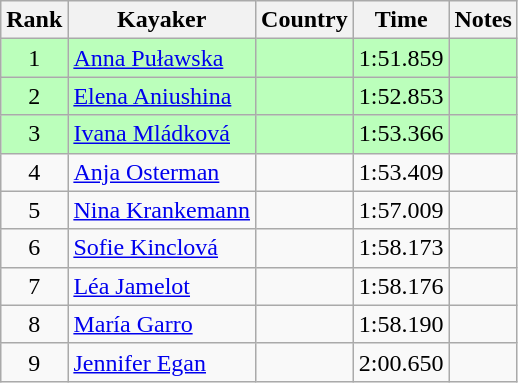<table class="wikitable" style="text-align:center">
<tr>
<th>Rank</th>
<th>Kayaker</th>
<th>Country</th>
<th>Time</th>
<th>Notes</th>
</tr>
<tr bgcolor=bbffbb>
<td>1</td>
<td align="left"><a href='#'>Anna Puławska</a></td>
<td align="left"></td>
<td>1:51.859</td>
<td></td>
</tr>
<tr bgcolor=bbffbb>
<td>2</td>
<td align="left"><a href='#'>Elena Aniushina</a></td>
<td align="left"></td>
<td>1:52.853</td>
<td></td>
</tr>
<tr bgcolor=bbffbb>
<td>3</td>
<td align="left"><a href='#'>Ivana Mládková</a></td>
<td align="left"></td>
<td>1:53.366</td>
<td></td>
</tr>
<tr>
<td>4</td>
<td align="left"><a href='#'>Anja Osterman</a></td>
<td align="left"></td>
<td>1:53.409</td>
<td></td>
</tr>
<tr>
<td>5</td>
<td align="left"><a href='#'>Nina Krankemann</a></td>
<td align="left"></td>
<td>1:57.009</td>
<td></td>
</tr>
<tr>
<td>6</td>
<td align="left"><a href='#'>Sofie Kinclová</a></td>
<td align="left"></td>
<td>1:58.173</td>
<td></td>
</tr>
<tr>
<td>7</td>
<td align="left"><a href='#'>Léa Jamelot</a></td>
<td align="left"></td>
<td>1:58.176</td>
<td></td>
</tr>
<tr>
<td>8</td>
<td align="left"><a href='#'>María Garro</a></td>
<td align="left"></td>
<td>1:58.190</td>
<td></td>
</tr>
<tr>
<td>9</td>
<td align="left"><a href='#'>Jennifer Egan</a></td>
<td align="left"></td>
<td>2:00.650</td>
<td></td>
</tr>
</table>
